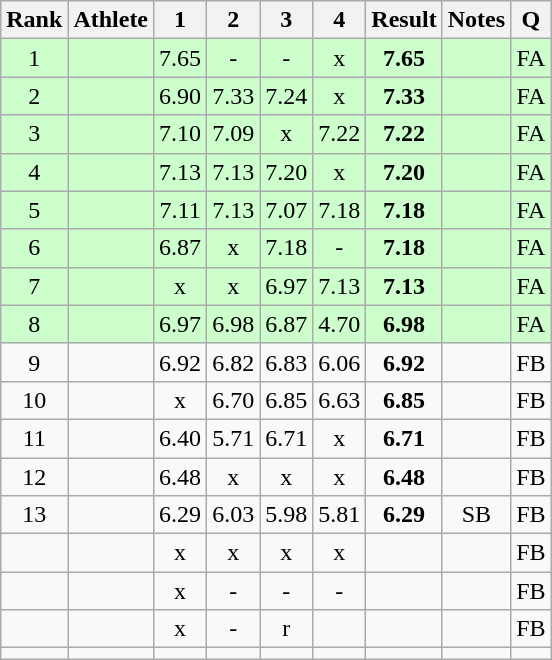<table class="wikitable sortable" style="text-align:center">
<tr>
<th>Rank</th>
<th>Athlete</th>
<th>1</th>
<th>2</th>
<th>3</th>
<th>4</th>
<th>Result</th>
<th>Notes</th>
<th>Q</th>
</tr>
<tr bgcolor=ccffcc>
<td>1</td>
<td align=left></td>
<td>7.65</td>
<td>-</td>
<td>-</td>
<td>x</td>
<td><strong>7.65</strong></td>
<td></td>
<td>FA</td>
</tr>
<tr bgcolor=ccffcc>
<td>2</td>
<td align=left></td>
<td>6.90</td>
<td>7.33</td>
<td>7.24</td>
<td>x</td>
<td><strong>7.33</strong></td>
<td></td>
<td>FA</td>
</tr>
<tr bgcolor=ccffcc>
<td>3</td>
<td align=left></td>
<td>7.10</td>
<td>7.09</td>
<td>x</td>
<td>7.22</td>
<td><strong>7.22</strong></td>
<td></td>
<td>FA</td>
</tr>
<tr bgcolor=ccffcc>
<td>4</td>
<td align=left></td>
<td>7.13</td>
<td>7.13</td>
<td>7.20</td>
<td>x</td>
<td><strong>7.20</strong></td>
<td></td>
<td>FA</td>
</tr>
<tr bgcolor=ccffcc>
<td>5</td>
<td align=left></td>
<td>7.11</td>
<td>7.13</td>
<td>7.07</td>
<td>7.18</td>
<td><strong>7.18</strong></td>
<td></td>
<td>FA</td>
</tr>
<tr bgcolor=ccffcc>
<td>6</td>
<td align=left></td>
<td>6.87</td>
<td>x</td>
<td>7.18</td>
<td>-</td>
<td><strong>7.18</strong></td>
<td></td>
<td>FA</td>
</tr>
<tr bgcolor=ccffcc>
<td>7</td>
<td align=left></td>
<td>x</td>
<td>x</td>
<td>6.97</td>
<td>7.13</td>
<td><strong>7.13</strong></td>
<td></td>
<td>FA</td>
</tr>
<tr bgcolor=ccffcc>
<td>8</td>
<td align=left></td>
<td>6.97</td>
<td>6.98</td>
<td>6.87</td>
<td>4.70</td>
<td><strong>6.98</strong></td>
<td></td>
<td>FA</td>
</tr>
<tr>
<td>9</td>
<td align=left></td>
<td>6.92</td>
<td>6.82</td>
<td>6.83</td>
<td>6.06</td>
<td><strong>6.92</strong></td>
<td></td>
<td>FB</td>
</tr>
<tr>
<td>10</td>
<td align=left></td>
<td>x</td>
<td>6.70</td>
<td>6.85</td>
<td>6.63</td>
<td><strong>6.85</strong></td>
<td></td>
<td>FB</td>
</tr>
<tr>
<td>11</td>
<td align=left></td>
<td>6.40</td>
<td>5.71</td>
<td>6.71</td>
<td>x</td>
<td><strong>6.71</strong></td>
<td></td>
<td>FB</td>
</tr>
<tr>
<td>12</td>
<td align=left></td>
<td>6.48</td>
<td>x</td>
<td>x</td>
<td>x</td>
<td><strong>6.48</strong></td>
<td></td>
<td>FB</td>
</tr>
<tr>
<td>13</td>
<td align=left></td>
<td>6.29</td>
<td>6.03</td>
<td>5.98</td>
<td>5.81</td>
<td><strong>6.29</strong></td>
<td>SB</td>
<td>FB</td>
</tr>
<tr>
<td></td>
<td align=left></td>
<td>x</td>
<td>x</td>
<td>x</td>
<td>x</td>
<td></td>
<td></td>
<td>FB</td>
</tr>
<tr>
<td></td>
<td align=left></td>
<td>x</td>
<td>-</td>
<td>-</td>
<td>-</td>
<td></td>
<td></td>
<td>FB</td>
</tr>
<tr>
<td></td>
<td align=left></td>
<td>x</td>
<td>-</td>
<td>r</td>
<td></td>
<td></td>
<td></td>
<td>FB</td>
</tr>
<tr>
<td></td>
<td align=left></td>
<td></td>
<td></td>
<td></td>
<td></td>
<td></td>
<td></td>
<td></td>
</tr>
</table>
